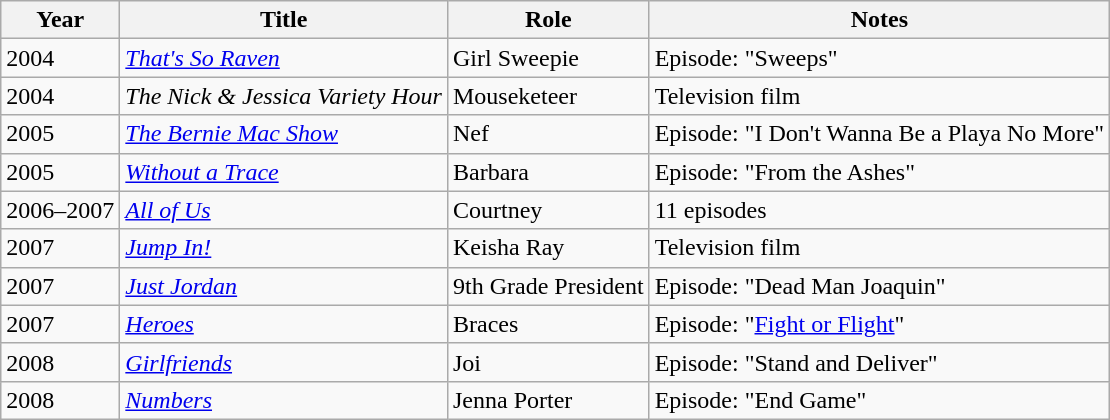<table class="wikitable">
<tr>
<th>Year</th>
<th>Title</th>
<th>Role</th>
<th>Notes</th>
</tr>
<tr>
<td>2004</td>
<td><em><a href='#'>That's So Raven</a></em></td>
<td>Girl Sweepie</td>
<td>Episode: "Sweeps"</td>
</tr>
<tr>
<td>2004</td>
<td><em>The Nick & Jessica Variety Hour</em></td>
<td>Mouseketeer</td>
<td>Television film</td>
</tr>
<tr>
<td>2005</td>
<td><em><a href='#'>The Bernie Mac Show</a></em></td>
<td>Nef</td>
<td>Episode: "I Don't Wanna Be a Playa No More"</td>
</tr>
<tr>
<td>2005</td>
<td><em><a href='#'>Without a Trace</a></em></td>
<td>Barbara</td>
<td>Episode: "From the Ashes"</td>
</tr>
<tr>
<td>2006–2007</td>
<td><em><a href='#'>All of Us</a></em></td>
<td>Courtney</td>
<td>11 episodes</td>
</tr>
<tr>
<td>2007</td>
<td><em><a href='#'>Jump In!</a></em></td>
<td>Keisha Ray</td>
<td>Television film</td>
</tr>
<tr>
<td>2007</td>
<td><em><a href='#'>Just Jordan</a></em></td>
<td>9th Grade President</td>
<td>Episode: "Dead Man Joaquin"</td>
</tr>
<tr>
<td>2007</td>
<td><a href='#'><em>Heroes</em></a></td>
<td>Braces</td>
<td>Episode: "<a href='#'>Fight or Flight</a>"</td>
</tr>
<tr>
<td>2008</td>
<td><a href='#'><em>Girlfriends</em></a></td>
<td>Joi</td>
<td>Episode: "Stand and Deliver"</td>
</tr>
<tr>
<td>2008</td>
<td><a href='#'><em>Numbers</em></a></td>
<td>Jenna Porter</td>
<td>Episode: "End Game"</td>
</tr>
</table>
